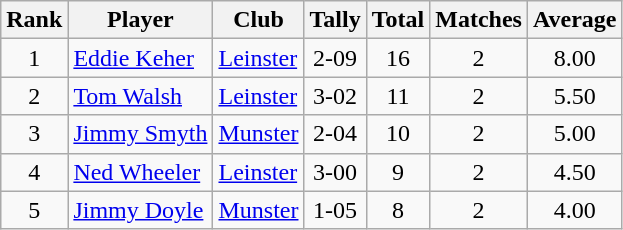<table class="wikitable">
<tr>
<th>Rank</th>
<th>Player</th>
<th>Club</th>
<th>Tally</th>
<th>Total</th>
<th>Matches</th>
<th>Average</th>
</tr>
<tr>
<td rowspan=1 align=center>1</td>
<td><a href='#'>Eddie Keher</a></td>
<td><a href='#'>Leinster</a></td>
<td align=center>2-09</td>
<td align=center>16</td>
<td align=center>2</td>
<td align=center>8.00</td>
</tr>
<tr>
<td rowspan=1 align=center>2</td>
<td><a href='#'>Tom Walsh</a></td>
<td><a href='#'>Leinster</a></td>
<td align=center>3-02</td>
<td align=center>11</td>
<td align=center>2</td>
<td align=center>5.50</td>
</tr>
<tr>
<td rowspan=1 align=center>3</td>
<td><a href='#'>Jimmy Smyth</a></td>
<td><a href='#'>Munster</a></td>
<td align=center>2-04</td>
<td align=center>10</td>
<td align=center>2</td>
<td align=center>5.00</td>
</tr>
<tr>
<td rowspan=1 align=center>4</td>
<td><a href='#'>Ned Wheeler</a></td>
<td><a href='#'>Leinster</a></td>
<td align=center>3-00</td>
<td align=center>9</td>
<td align=center>2</td>
<td align=center>4.50</td>
</tr>
<tr>
<td rowspan=1 align=center>5</td>
<td><a href='#'>Jimmy Doyle</a></td>
<td><a href='#'>Munster</a></td>
<td align=center>1-05</td>
<td align=center>8</td>
<td align=center>2</td>
<td align=center>4.00</td>
</tr>
</table>
